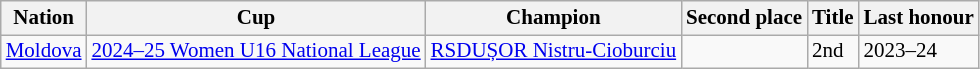<table class=wikitable style="font-size:14px">
<tr>
<th>Nation</th>
<th>Cup</th>
<th>Champion</th>
<th>Second place</th>
<th data-sort-type="number">Title</th>
<th>Last honour</th>
</tr>
<tr>
<td rowspan=> <a href='#'>Moldova</a></td>
<td><a href='#'>2024–25 Women U16 National League</a></td>
<td><a href='#'>RSDUȘOR Nistru-Cioburciu</a></td>
<td></td>
<td>2nd</td>
<td>2023–24</td>
</tr>
</table>
